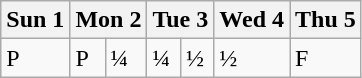<table class="wikitable olympic-schedule table-tennis">
<tr>
<th>Sun 1</th>
<th colspan=2>Mon 2</th>
<th colspan=2>Tue 3</th>
<th>Wed 4</th>
<th>Thu 5</th>
</tr>
<tr>
<td class="prelims">P</td>
<td class="prelims">P</td>
<td class="quarterfinals">¼</td>
<td class="quarterfinals">¼</td>
<td class="semifinals">½</td>
<td class="semifinals">½</td>
<td class="final">F</td>
</tr>
</table>
